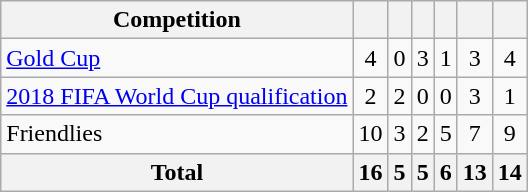<table class="wikitable">
<tr>
<th>Competition</th>
<th></th>
<th></th>
<th></th>
<th></th>
<th></th>
<th></th>
</tr>
<tr align="center">
<td align="left"><a href='#'>Gold Cup</a></td>
<td>4</td>
<td>0</td>
<td>3</td>
<td>1</td>
<td>3</td>
<td>4</td>
</tr>
<tr align="center">
<td align="left"><a href='#'>2018 FIFA World Cup qualification</a></td>
<td>2</td>
<td>2</td>
<td>0</td>
<td>0</td>
<td>3</td>
<td>1</td>
</tr>
<tr align="center">
<td align="left">Friendlies</td>
<td>10</td>
<td>3</td>
<td>2</td>
<td>5</td>
<td>7</td>
<td>9</td>
</tr>
<tr align="center">
<th align="left"><strong>Total</strong></th>
<th>16</th>
<th>5</th>
<th>5</th>
<th>6</th>
<th>13</th>
<th>14</th>
</tr>
</table>
